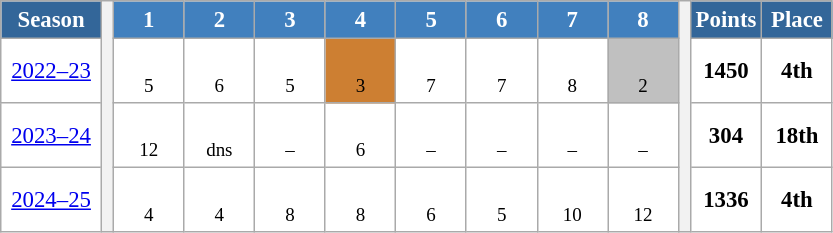<table class="wikitable" style="font-size:95%; text-align:center; border:grey solid 1px; border-collapse:collapse; background:#ffffff;">
<tr>
<th style="background-color:#369; color:white; width:60px">Season</th>
<th rowspan=4 width="1px"></th>
<th style="background-color:#4180be; color:white; width:40px">1</th>
<th style="background-color:#4180be; color:white; width:40px">2</th>
<th style="background-color:#4180be; color:white; width:40px">3</th>
<th style="background-color:#4180be; color:white; width:40px">4</th>
<th style="background-color:#4180be; color:white; width:40px">5</th>
<th style="background-color:#4180be; color:white; width:40px">6</th>
<th style="background-color:#4180be; color:white; width:40px">7</th>
<th style="background-color:#4180be; color:white; width:40px">8</th>
<th rowspan=4 width="1px"></th>
<th style="background-color:#369; color:white; width:40px">Points</th>
<th style="background-color:#369; color:white; width:40px">Place</th>
</tr>
<tr>
<td><a href='#'>2022–23</a></td>
<td><br><small>5</small></td>
<td><br><small>6</small></td>
<td><br><small>5</small></td>
<td style="background:#CD7F32;"><br><small>3</small></td>
<td><br><small>7</small></td>
<td><br><small>7</small></td>
<td><br><small>8</small></td>
<td style="background:silver;"><br><small>2</small></td>
<td><strong>1450</strong></td>
<td><strong>4th</strong></td>
</tr>
<tr>
<td><a href='#'>2023–24</a></td>
<td><br><small>12</small></td>
<td><br><small>dns</small></td>
<td><br><small>–</small></td>
<td><br><small>6</small></td>
<td><br><small>–</small></td>
<td><br><small>–</small></td>
<td><br><small>–</small></td>
<td><br><small>–</small></td>
<td><strong>304</strong></td>
<td><strong>18th</strong></td>
</tr>
<tr>
<td><a href='#'>2024–25</a></td>
<td><br><small>4</small></td>
<td><br><small>4</small></td>
<td><br><small>8</small></td>
<td><br><small>8</small></td>
<td><br><small>6</small></td>
<td><br><small>5</small></td>
<td><br><small>10</small></td>
<td><br><small>12</small></td>
<td><strong>1336</strong></td>
<td><strong>4th</strong></td>
</tr>
</table>
